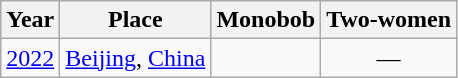<table class="wikitable sortable" style="text-align:center;">
<tr>
<th>Year</th>
<th>Place</th>
<th>Monobob</th>
<th>Two-women</th>
</tr>
<tr>
<td><a href='#'>2022</a></td>
<td style="text-align:left;"> <a href='#'>Beijing</a>, <a href='#'>China</a></td>
<td><a href='#'></a></td>
<td>—</td>
</tr>
</table>
